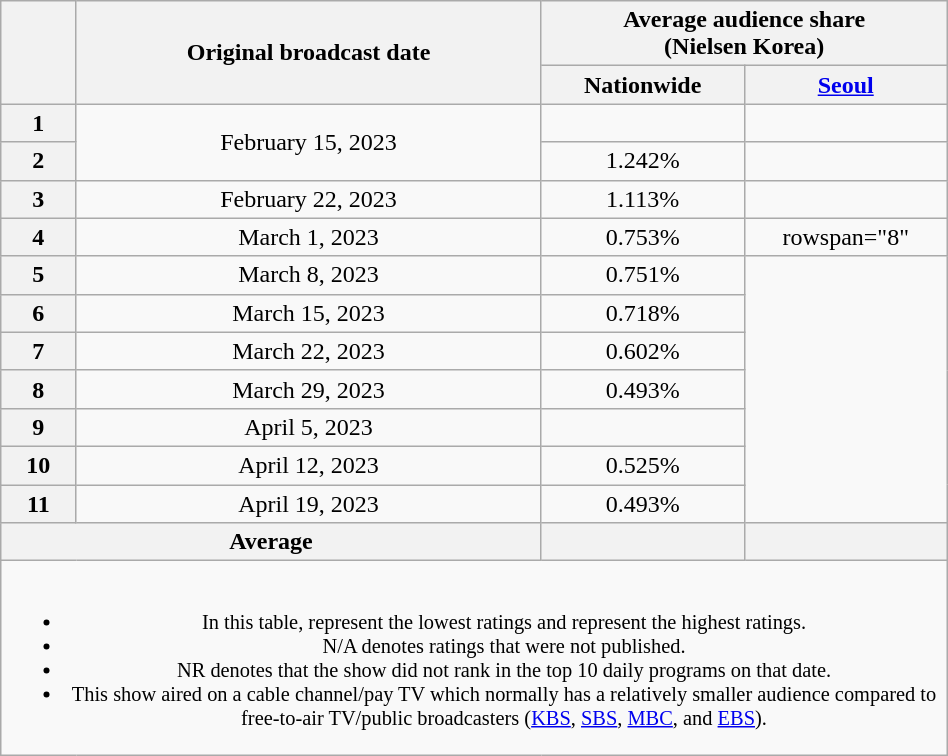<table class="wikitable" style="text-align:center; width:50%">
<tr>
<th scope="col" rowspan="2"></th>
<th scope="col" rowspan="2">Original broadcast date</th>
<th scope="col" colspan="2">Average audience share<br>(Nielsen Korea)</th>
</tr>
<tr>
<th scope="col" style="width:8em">Nationwide</th>
<th scope="col" style="width:8em"><a href='#'>Seoul</a></th>
</tr>
<tr>
<th>1</th>
<td rowspan="2">February 15, 2023</td>
<td><strong></strong> </td>
<td><strong></strong> </td>
</tr>
<tr>
<th>2</th>
<td>1.242% </td>
<td><strong></strong> </td>
</tr>
<tr>
<th>3</th>
<td>February 22, 2023</td>
<td>1.113% </td>
<td><strong></strong> </td>
</tr>
<tr>
<th>4</th>
<td>March 1, 2023</td>
<td>0.753% </td>
<td>rowspan="8" </td>
</tr>
<tr>
<th>5</th>
<td>March 8, 2023</td>
<td>0.751% </td>
</tr>
<tr>
<th>6</th>
<td>March 15, 2023</td>
<td>0.718% </td>
</tr>
<tr>
<th>7</th>
<td>March 22, 2023</td>
<td>0.602% </td>
</tr>
<tr>
<th>8</th>
<td>March 29, 2023</td>
<td>0.493% </td>
</tr>
<tr>
<th>9</th>
<td>April 5, 2023</td>
<td><strong></strong> </td>
</tr>
<tr>
<th>10</th>
<td>April 12, 2023</td>
<td>0.525% </td>
</tr>
<tr>
<th>11</th>
<td>April 19, 2023</td>
<td>0.493% </td>
</tr>
<tr>
<th colspan="2">Average</th>
<th></th>
<th></th>
</tr>
<tr>
<td colspan="4" style="font-size:85%"><br><ul><li>In this table, <strong></strong> represent the lowest ratings and <strong></strong> represent the highest ratings.</li><li>N/A denotes ratings that were not published.</li><li>NR denotes that the show did not rank in the top 10 daily programs on that date.</li><li>This show aired on a cable channel/pay TV which normally has a relatively smaller audience compared to free-to-air TV/public broadcasters (<a href='#'>KBS</a>, <a href='#'>SBS</a>, <a href='#'>MBC</a>, and <a href='#'>EBS</a>).</li></ul></td>
</tr>
</table>
